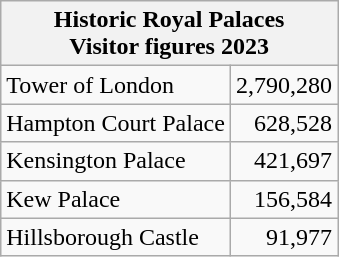<table class="wikitable floatright">
<tr>
<th colspan="2">Historic Royal Palaces<br>Visitor figures 2023</th>
</tr>
<tr>
<td>Tower of London</td>
<td style="text-align:right">2,790,280</td>
</tr>
<tr>
<td>Hampton Court Palace</td>
<td style="text-align:right">628,528</td>
</tr>
<tr>
<td>Kensington Palace</td>
<td style="text-align:right">421,697</td>
</tr>
<tr>
<td>Kew Palace</td>
<td style="text-align:right">156,584</td>
</tr>
<tr>
<td>Hillsborough Castle</td>
<td style="text-align:right">91,977</td>
</tr>
</table>
